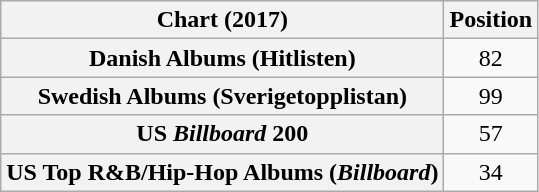<table class="wikitable sortable plainrowheaders" style="text-align:center">
<tr>
<th scope="col">Chart (2017)</th>
<th scope="col">Position</th>
</tr>
<tr>
<th scope="row">Danish Albums (Hitlisten)</th>
<td>82</td>
</tr>
<tr>
<th scope="row">Swedish Albums (Sverigetopplistan)</th>
<td>99</td>
</tr>
<tr>
<th scope="row">US <em>Billboard</em> 200</th>
<td>57</td>
</tr>
<tr>
<th scope="row">US Top R&B/Hip-Hop Albums (<em>Billboard</em>)</th>
<td>34</td>
</tr>
</table>
